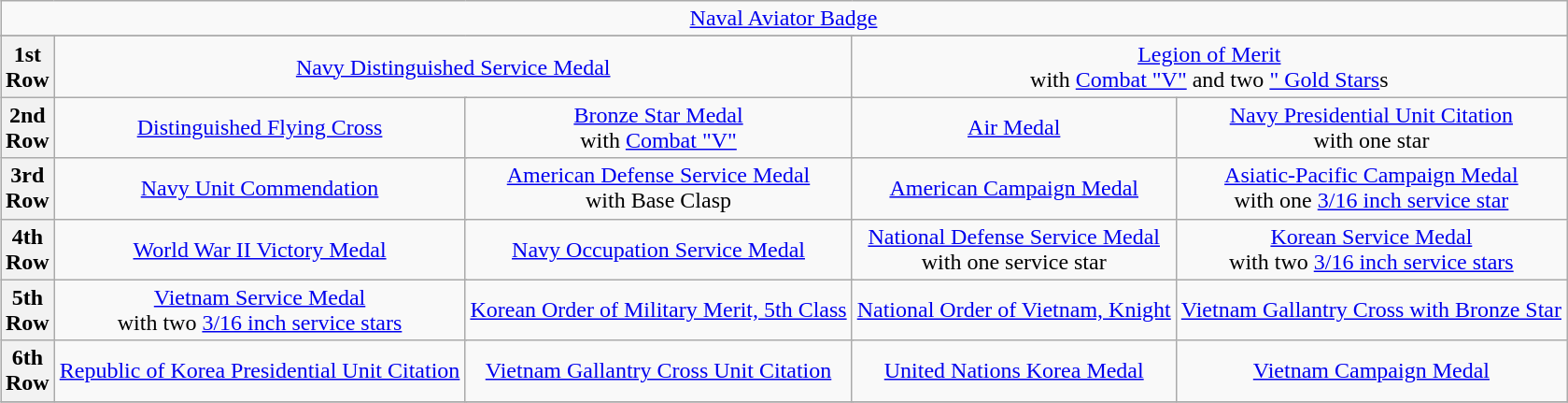<table class="wikitable" style="margin:1em auto; text-align:center;">
<tr>
<td colspan="14"><a href='#'>Naval Aviator Badge</a></td>
</tr>
<tr>
</tr>
<tr>
<th>1st<br>Row</th>
<td colspan="8"><a href='#'>Navy Distinguished Service Medal</a></td>
<td colspan="7"><a href='#'>Legion of Merit</a> <br>with <a href='#'>Combat "V"</a> and two <a href='#'>" Gold Stars</a>s</td>
</tr>
<tr>
<th>2nd<br>Row</th>
<td colspan="4"><a href='#'>Distinguished Flying Cross</a></td>
<td colspan="4"><a href='#'>Bronze Star Medal</a> <br>with <a href='#'>Combat "V"</a></td>
<td colspan="4"><a href='#'>Air Medal</a></td>
<td colspan="4"><a href='#'>Navy Presidential Unit Citation</a> <br>with one star</td>
</tr>
<tr>
<th>3rd<br>Row</th>
<td colspan="4"><a href='#'>Navy Unit Commendation</a></td>
<td colspan="4"><a href='#'>American Defense Service Medal</a> <br>with Base Clasp</td>
<td colspan="4"><a href='#'>American Campaign Medal</a></td>
<td colspan="4"><a href='#'>Asiatic-Pacific Campaign Medal</a> <br>with one <a href='#'>3/16 inch service star</a></td>
</tr>
<tr>
<th>4th<br>Row</th>
<td colspan="4"><a href='#'>World War II Victory Medal</a></td>
<td colspan="4"><a href='#'>Navy Occupation Service Medal</a></td>
<td colspan="4"><a href='#'>National Defense Service Medal</a> <br>with one service star</td>
<td colspan="4"><a href='#'>Korean Service Medal</a> <br>with two <a href='#'>3/16 inch service stars</a></td>
</tr>
<tr>
<th>5th<br>Row</th>
<td colspan="4"><a href='#'>Vietnam Service Medal</a> <br>with two <a href='#'>3/16 inch service stars</a></td>
<td colspan="4"><a href='#'>Korean Order of Military Merit, 5th Class</a></td>
<td colspan="4"><a href='#'>National Order of Vietnam, Knight</a></td>
<td colspan="4"><a href='#'>Vietnam Gallantry Cross with Bronze Star</a></td>
</tr>
<tr>
<th>6th<br> Row</th>
<td colspan="4"><a href='#'>Republic of Korea Presidential Unit Citation</a></td>
<td colspan="4"><a href='#'>Vietnam Gallantry Cross Unit Citation</a></td>
<td colspan="4"><a href='#'>United Nations Korea Medal</a></td>
<td colspan="4"><a href='#'>Vietnam Campaign Medal</a></td>
</tr>
<tr>
</tr>
</table>
